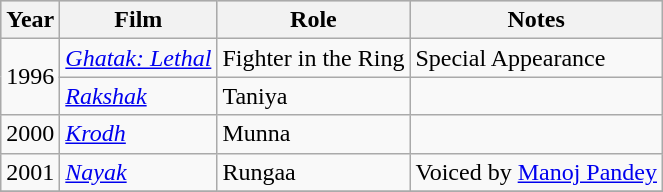<table class="wikitable sortable">
<tr style="background:#ccc; text-align:center;">
<th>Year</th>
<th>Film</th>
<th>Role</th>
<th>Notes</th>
</tr>
<tr>
<td rowspan="2">1996</td>
<td><em><a href='#'>Ghatak: Lethal</a></em></td>
<td>Fighter in the Ring</td>
<td>Special Appearance</td>
</tr>
<tr>
<td><em><a href='#'>Rakshak</a></em></td>
<td>Taniya</td>
<td></td>
</tr>
<tr>
<td>2000</td>
<td><em><a href='#'>Krodh</a></em></td>
<td>Munna</td>
<td></td>
</tr>
<tr>
<td>2001</td>
<td><em><a href='#'>Nayak</a></em></td>
<td>Rungaa</td>
<td>Voiced by <a href='#'>Manoj Pandey</a></td>
</tr>
<tr>
</tr>
</table>
